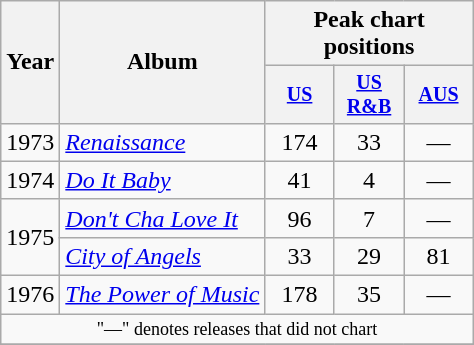<table class="wikitable">
<tr>
<th rowspan="2">Year</th>
<th rowspan="2">Album</th>
<th colspan="3">Peak chart positions</th>
</tr>
<tr style="font-size:smaller;">
<th width="40"><a href='#'>US</a><br></th>
<th width="40"><a href='#'>US R&B</a><br></th>
<th width="40"><a href='#'>AUS</a><br></th>
</tr>
<tr>
<td>1973</td>
<td><em><a href='#'>Renaissance</a></em></td>
<td align="center">174</td>
<td align="center">33</td>
<td align="center">—</td>
</tr>
<tr>
<td>1974</td>
<td><em><a href='#'>Do It Baby</a></em></td>
<td align="center">41</td>
<td align="center">4</td>
<td align="center">—</td>
</tr>
<tr>
<td rowspan="2">1975</td>
<td><em><a href='#'>Don't Cha Love It</a></em></td>
<td align="center">96</td>
<td align="center">7</td>
<td align="center">—</td>
</tr>
<tr>
<td><em><a href='#'>City of Angels</a></em></td>
<td align="center">33</td>
<td align="center">29</td>
<td align="center">81</td>
</tr>
<tr>
<td>1976</td>
<td><em><a href='#'>The Power of Music</a></em></td>
<td align="center">178</td>
<td align="center">35</td>
<td align="center">—</td>
</tr>
<tr>
<td align="center" colspan="5" style="font-size:9pt">"—" denotes releases that did not chart</td>
</tr>
<tr>
</tr>
</table>
